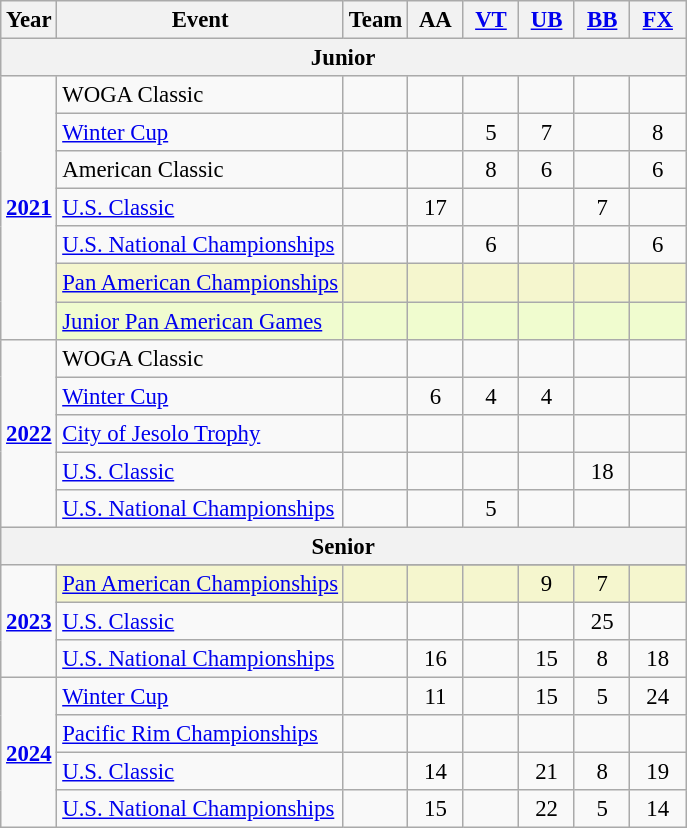<table class="wikitable" style="text-align:center; font-size:95%;">
<tr>
<th align=center>Year</th>
<th align=center>Event</th>
<th style="width:30px;">Team</th>
<th style="width:30px;">AA</th>
<th style="width:30px;"><a href='#'>VT</a></th>
<th style="width:30px;"><a href='#'>UB</a></th>
<th style="width:30px;"><a href='#'>BB</a></th>
<th style="width:30px;"><a href='#'>FX</a></th>
</tr>
<tr>
<th colspan="8"><strong>Junior</strong></th>
</tr>
<tr>
<td rowspan="7"><strong><a href='#'>2021</a></strong></td>
<td align=left>WOGA Classic</td>
<td></td>
<td></td>
<td></td>
<td></td>
<td></td>
<td></td>
</tr>
<tr>
<td align=left><a href='#'>Winter Cup</a></td>
<td></td>
<td></td>
<td>5</td>
<td>7</td>
<td></td>
<td>8</td>
</tr>
<tr>
<td align=left>American Classic</td>
<td></td>
<td></td>
<td>8</td>
<td>6</td>
<td></td>
<td>6</td>
</tr>
<tr>
<td align=left><a href='#'>U.S. Classic</a></td>
<td></td>
<td>17</td>
<td></td>
<td></td>
<td>7</td>
<td></td>
</tr>
<tr>
<td align=left><a href='#'>U.S. National Championships</a></td>
<td></td>
<td></td>
<td>6</td>
<td></td>
<td></td>
<td>6</td>
</tr>
<tr bgcolor=#F5F6CE>
<td align=left><a href='#'>Pan American Championships</a></td>
<td></td>
<td></td>
<td></td>
<td></td>
<td></td>
<td></td>
</tr>
<tr bgcolor=#f0fccf>
<td align=left><a href='#'>Junior Pan American Games</a></td>
<td></td>
<td></td>
<td></td>
<td></td>
<td></td>
<td></td>
</tr>
<tr>
<td rowspan="5"><strong><a href='#'>2022</a></strong></td>
<td align=left>WOGA Classic</td>
<td></td>
<td></td>
<td></td>
<td></td>
<td></td>
<td></td>
</tr>
<tr>
<td align=left><a href='#'>Winter Cup</a></td>
<td></td>
<td>6</td>
<td>4</td>
<td>4</td>
<td></td>
<td></td>
</tr>
<tr>
<td align=left><a href='#'>City of Jesolo Trophy</a></td>
<td></td>
<td></td>
<td></td>
<td></td>
<td></td>
<td></td>
</tr>
<tr>
<td align=left><a href='#'>U.S. Classic</a></td>
<td></td>
<td></td>
<td></td>
<td></td>
<td>18</td>
<td></td>
</tr>
<tr>
<td align=left><a href='#'>U.S. National Championships</a></td>
<td></td>
<td></td>
<td>5</td>
<td></td>
<td></td>
<td></td>
</tr>
<tr>
<th colspan="8"><strong>Senior</strong></th>
</tr>
<tr>
<td rowspan="4"><strong><a href='#'>2023</a></strong></td>
</tr>
<tr bgcolor=#F5F6CE>
<td align=left><a href='#'>Pan American Championships</a></td>
<td></td>
<td></td>
<td></td>
<td>9</td>
<td>7</td>
<td></td>
</tr>
<tr>
<td align=left><a href='#'>U.S. Classic</a></td>
<td></td>
<td></td>
<td></td>
<td></td>
<td>25</td>
<td></td>
</tr>
<tr>
<td align=left><a href='#'>U.S. National Championships</a></td>
<td></td>
<td>16</td>
<td></td>
<td>15</td>
<td>8</td>
<td>18</td>
</tr>
<tr>
<td rowspan="4"><strong><a href='#'>2024</a></strong></td>
<td align=left><a href='#'>Winter Cup</a></td>
<td></td>
<td>11</td>
<td></td>
<td>15</td>
<td>5</td>
<td>24</td>
</tr>
<tr>
<td align=left><a href='#'>Pacific Rim Championships</a></td>
<td></td>
<td></td>
<td></td>
<td></td>
<td></td>
<td></td>
</tr>
<tr>
<td align=left><a href='#'>U.S. Classic</a></td>
<td></td>
<td>14</td>
<td></td>
<td>21</td>
<td>8</td>
<td>19</td>
</tr>
<tr>
<td align=left><a href='#'>U.S. National Championships</a></td>
<td></td>
<td>15</td>
<td></td>
<td>22</td>
<td>5</td>
<td>14</td>
</tr>
</table>
